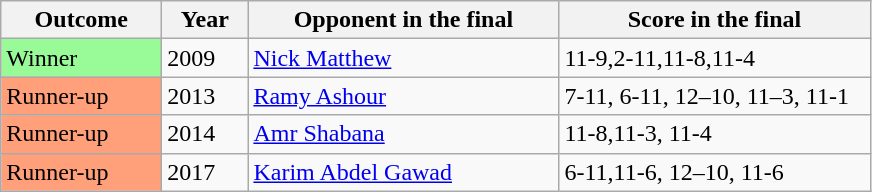<table class="sortable wikitable">
<tr>
<th width="100">Outcome</th>
<th width="50">Year</th>
<th width="200">Opponent in the final</th>
<th width="200">Score in the final</th>
</tr>
<tr>
<td bgcolor="98FB98">Winner</td>
<td>2009</td>
<td>   <a href='#'>Nick Matthew</a></td>
<td>11-9,2-11,11-8,11-4</td>
</tr>
<tr>
<td bgcolor="ffa07a">Runner-up</td>
<td>2013</td>
<td>   <a href='#'>Ramy Ashour</a></td>
<td>7-11, 6-11, 12–10, 11–3, 11-1</td>
</tr>
<tr>
<td bgcolor="ffa07a">Runner-up</td>
<td>2014</td>
<td>   <a href='#'>Amr Shabana</a></td>
<td>11-8,11-3, 11-4</td>
</tr>
<tr>
<td bgcolor="ffa07a">Runner-up</td>
<td>2017</td>
<td>   <a href='#'>Karim Abdel Gawad</a></td>
<td>6-11,11-6, 12–10, 11-6</td>
</tr>
</table>
